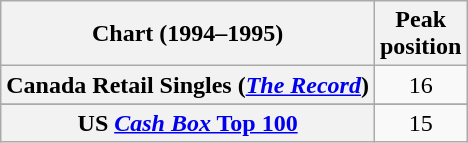<table class="wikitable sortable plainrowheaders" style="text-align:center">
<tr>
<th>Chart (1994–1995)</th>
<th>Peak<br>position</th>
</tr>
<tr>
<th scope="row">Canada Retail Singles (<em><a href='#'>The Record</a></em>)</th>
<td>16</td>
</tr>
<tr>
</tr>
<tr>
</tr>
<tr>
</tr>
<tr>
</tr>
<tr>
</tr>
<tr>
</tr>
<tr>
<th scope="row">US <a href='#'><em>Cash Box</em> Top 100</a></th>
<td>15</td>
</tr>
</table>
